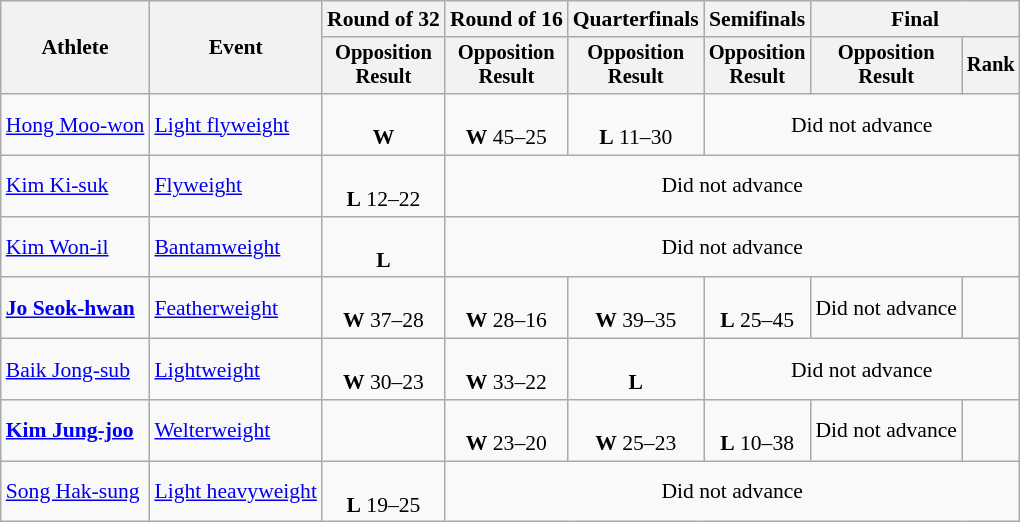<table class="wikitable" style="font-size:90%">
<tr>
<th rowspan="2">Athlete</th>
<th rowspan="2">Event</th>
<th>Round of 32</th>
<th>Round of 16</th>
<th>Quarterfinals</th>
<th>Semifinals</th>
<th colspan=2>Final</th>
</tr>
<tr style="font-size:95%">
<th>Opposition<br>Result</th>
<th>Opposition<br>Result</th>
<th>Opposition<br>Result</th>
<th>Opposition<br>Result</th>
<th>Opposition<br>Result</th>
<th>Rank</th>
</tr>
<tr align=center>
<td align=left><a href='#'>Hong Moo-won</a></td>
<td align=left><a href='#'>Light flyweight</a></td>
<td><br><strong>W</strong> </td>
<td><br><strong>W</strong> 45–25</td>
<td><br><strong>L</strong> 11–30</td>
<td colspan=3>Did not advance</td>
</tr>
<tr align=center>
<td align=left><a href='#'>Kim Ki-suk</a></td>
<td align=left><a href='#'>Flyweight</a></td>
<td><br><strong>L</strong> 12–22</td>
<td colspan=5>Did not advance</td>
</tr>
<tr align=center>
<td align=left><a href='#'>Kim Won-il</a></td>
<td align=left><a href='#'>Bantamweight</a></td>
<td><br><strong>L</strong> </td>
<td colspan=5>Did not advance</td>
</tr>
<tr align=center>
<td align=left><strong><a href='#'>Jo Seok-hwan</a></strong></td>
<td align=left><a href='#'>Featherweight</a></td>
<td><br><strong>W</strong> 37–28</td>
<td><br><strong>W</strong> 28–16</td>
<td><br><strong>W</strong> 39–35</td>
<td><br><strong>L</strong> 25–45</td>
<td>Did not advance</td>
<td></td>
</tr>
<tr align=center>
<td align=left><a href='#'>Baik Jong-sub</a></td>
<td align=left><a href='#'>Lightweight</a></td>
<td><br><strong>W</strong> 30–23</td>
<td><br><strong>W</strong> 33–22</td>
<td><br><strong>L</strong> </td>
<td colspan=3>Did not advance</td>
</tr>
<tr align=center>
<td align=left><strong><a href='#'>Kim Jung-joo</a></strong></td>
<td align=left><a href='#'>Welterweight</a></td>
<td></td>
<td><br><strong>W</strong> 23–20</td>
<td><br><strong>W</strong> 25–23</td>
<td><br><strong>L</strong> 10–38</td>
<td>Did not advance</td>
<td></td>
</tr>
<tr align=center>
<td align=left><a href='#'>Song Hak-sung</a></td>
<td align=left><a href='#'>Light heavyweight</a></td>
<td><br><strong>L</strong> 19–25</td>
<td colspan=5>Did not advance</td>
</tr>
</table>
